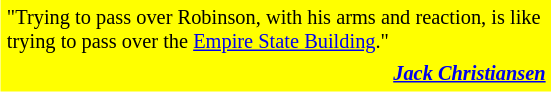<table class="toccolours" style="float: right; margin-left: 2em; margin-right: 1em; font-size: 85%; background:yellow; width:27em;" cellspacing="3">
<tr>
<td style="text-align: left;">"Trying to pass over Robinson, with his arms and reaction, is like trying to pass over the <a href='#'>Empire State Building</a>."</td>
</tr>
<tr>
<td style="text-align: right;"><strong><em><a href='#'>Jack Christiansen</a><strong></td>
</tr>
</table>
